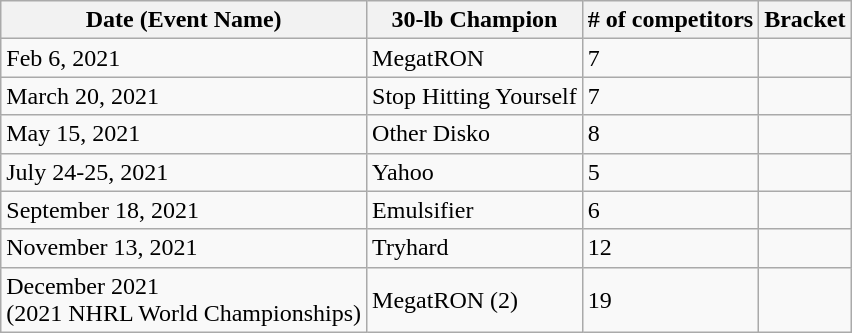<table class="wikitable mw-collapsible mw-collapsed">
<tr>
<th>Date (Event Name)</th>
<th>30-lb Champion</th>
<th># of competitors</th>
<th>Bracket</th>
</tr>
<tr>
<td>Feb 6, 2021</td>
<td>MegatRON</td>
<td>7</td>
<td></td>
</tr>
<tr>
<td>March 20, 2021</td>
<td>Stop Hitting Yourself</td>
<td>7</td>
<td></td>
</tr>
<tr>
<td>May 15, 2021</td>
<td>Other Disko</td>
<td>8</td>
<td></td>
</tr>
<tr>
<td>July 24-25, 2021</td>
<td>Yahoo</td>
<td>5</td>
<td></td>
</tr>
<tr>
<td>September 18, 2021</td>
<td>Emulsifier</td>
<td>6</td>
<td></td>
</tr>
<tr>
<td>November 13, 2021</td>
<td>Tryhard</td>
<td>12</td>
<td></td>
</tr>
<tr>
<td>December 2021<br>(2021 NHRL World Championships)</td>
<td>MegatRON (2)</td>
<td>19</td>
<td></td>
</tr>
</table>
